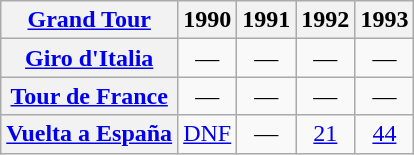<table class="wikitable plainrowheaders">
<tr>
<th scope="col"><a href='#'>Grand Tour</a></th>
<th scope="col">1990</th>
<th scope="col">1991</th>
<th scope="col">1992</th>
<th scope="col">1993</th>
</tr>
<tr style="text-align:center;">
<th scope="row"> <a href='#'>Giro d'Italia</a></th>
<td>—</td>
<td>—</td>
<td>—</td>
<td>—</td>
</tr>
<tr style="text-align:center;">
<th scope="row"> <a href='#'>Tour de France</a></th>
<td>—</td>
<td>—</td>
<td>—</td>
<td>—</td>
</tr>
<tr style="text-align:center;">
<th scope="row"> <a href='#'>Vuelta a España</a></th>
<td><a href='#'>DNF</a></td>
<td>—</td>
<td><a href='#'>21</a></td>
<td><a href='#'>44</a></td>
</tr>
</table>
